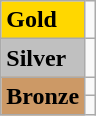<table class="wikitable">
<tr>
<td bgcolor="gold"><strong>Gold</strong></td>
<td></td>
</tr>
<tr>
<td bgcolor="silver"><strong>Silver</strong></td>
<td></td>
</tr>
<tr>
<td rowspan="2" bgcolor="#cc9966"><strong>Bronze</strong></td>
<td></td>
</tr>
<tr>
<td></td>
</tr>
</table>
